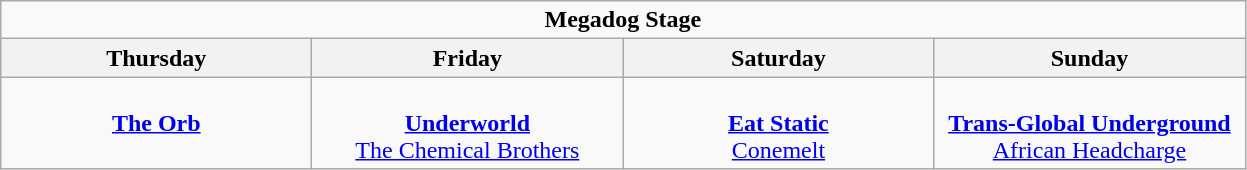<table class="wikitable">
<tr>
<td colspan="4" style="text-align:center;"><strong>Megadog Stage</strong></td>
</tr>
<tr>
<th>Thursday</th>
<th>Friday</th>
<th>Saturday</th>
<th>Sunday</th>
</tr>
<tr>
<td style="text-align:center; vertical-align:top; width:200px;"><br><strong><a href='#'>The Orb</a></strong></td>
<td style="text-align:center; vertical-align:top; width:200px;"><br><strong><a href='#'>Underworld</a></strong><br>
<a href='#'>The Chemical Brothers</a></td>
<td style="text-align:center; vertical-align:top; width:200px;"><br><strong><a href='#'>Eat Static</a></strong><br>
<a href='#'>Conemelt</a></td>
<td style="text-align:center; vertical-align:top; width:200px;"><br><strong><a href='#'>Trans-Global Underground</a></strong><br>
<a href='#'>African Headcharge</a></td>
</tr>
</table>
